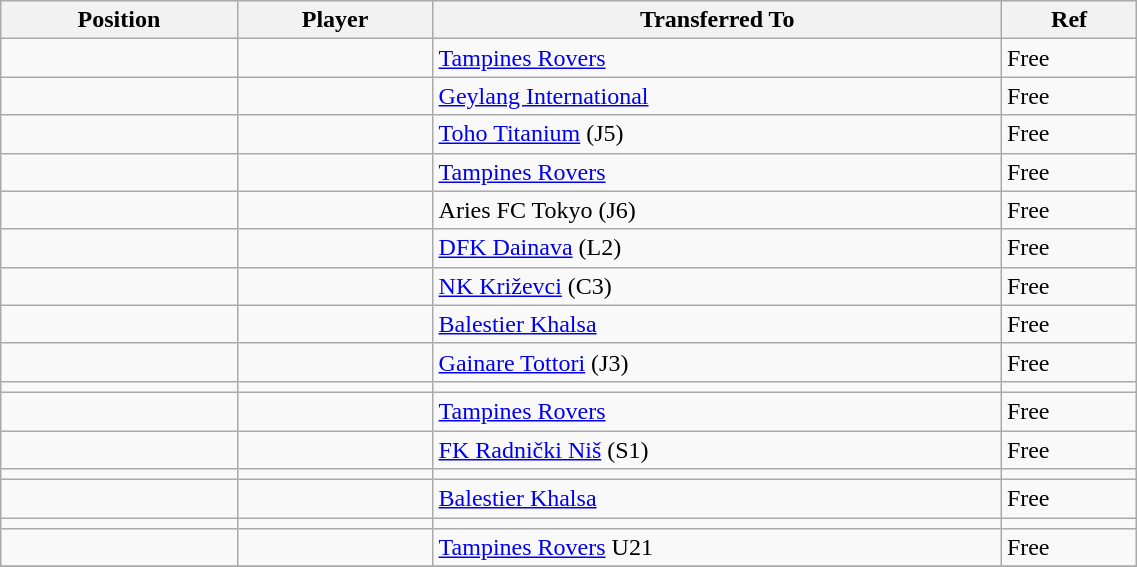<table class="wikitable sortable" style="width:60%; text-align:center; font-size:100%; text-align:left;">
<tr>
<th>Position</th>
<th>Player</th>
<th>Transferred To</th>
<th>Ref</th>
</tr>
<tr>
<td></td>
<td></td>
<td> <a href='#'>Tampines Rovers</a></td>
<td>Free </td>
</tr>
<tr>
<td></td>
<td></td>
<td> <a href='#'>Geylang International</a></td>
<td>Free </td>
</tr>
<tr>
<td></td>
<td></td>
<td> <a href='#'>Toho Titanium</a> (J5)</td>
<td>Free </td>
</tr>
<tr>
<td></td>
<td></td>
<td> <a href='#'>Tampines Rovers</a></td>
<td>Free </td>
</tr>
<tr>
<td></td>
<td></td>
<td> Aries FC Tokyo (J6)</td>
<td>Free </td>
</tr>
<tr>
<td></td>
<td></td>
<td> <a href='#'>DFK Dainava</a> (L2)</td>
<td>Free </td>
</tr>
<tr>
<td></td>
<td></td>
<td> <a href='#'>NK Križevci</a> (C3)</td>
<td>Free</td>
</tr>
<tr>
<td></td>
<td></td>
<td> <a href='#'>Balestier Khalsa</a></td>
<td>Free </td>
</tr>
<tr>
<td></td>
<td></td>
<td> <a href='#'>Gainare Tottori</a> (J3)</td>
<td>Free </td>
</tr>
<tr>
<td></td>
<td></td>
<td></td>
<td></td>
</tr>
<tr>
<td></td>
<td></td>
<td> <a href='#'>Tampines Rovers</a></td>
<td>Free </td>
</tr>
<tr>
<td></td>
<td></td>
<td> <a href='#'>FK Radnički Niš</a> (S1)</td>
<td>Free </td>
</tr>
<tr>
<td></td>
<td></td>
<td></td>
<td></td>
</tr>
<tr>
<td></td>
<td></td>
<td> <a href='#'>Balestier Khalsa</a></td>
<td>Free </td>
</tr>
<tr>
<td></td>
<td></td>
<td></td>
<td></td>
</tr>
<tr>
<td></td>
<td></td>
<td> <a href='#'>Tampines Rovers</a> U21</td>
<td>Free</td>
</tr>
<tr>
</tr>
</table>
